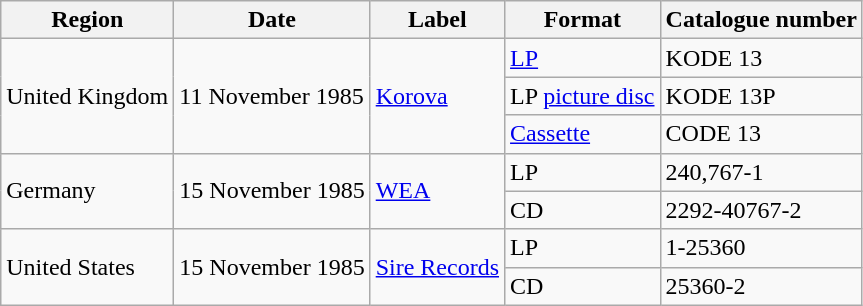<table class="wikitable">
<tr>
<th>Region</th>
<th>Date</th>
<th>Label</th>
<th>Format</th>
<th>Catalogue number</th>
</tr>
<tr>
<td rowspan=3>United Kingdom</td>
<td rowspan=3>11 November 1985</td>
<td rowspan=3><a href='#'>Korova</a></td>
<td><a href='#'>LP</a></td>
<td>KODE 13</td>
</tr>
<tr>
<td>LP <a href='#'>picture disc</a></td>
<td>KODE 13P</td>
</tr>
<tr>
<td><a href='#'>Cassette</a></td>
<td>CODE 13</td>
</tr>
<tr>
<td rowspan=2>Germany</td>
<td rowspan=2>15 November 1985</td>
<td rowspan=2><a href='#'>WEA</a></td>
<td>LP</td>
<td>240,767-1</td>
</tr>
<tr>
<td>CD</td>
<td>2292-40767-2</td>
</tr>
<tr>
<td rowspan=2>United States</td>
<td rowspan=2>15 November 1985</td>
<td rowspan=2><a href='#'>Sire Records</a></td>
<td>LP</td>
<td>1-25360</td>
</tr>
<tr>
<td>CD</td>
<td>25360-2</td>
</tr>
</table>
